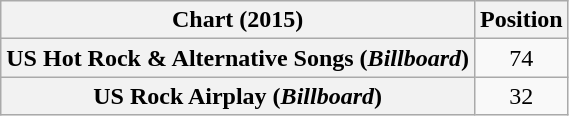<table class="wikitable sortable plainrowheaders" style="text-align:center">
<tr>
<th scope="col">Chart (2015)</th>
<th scope="col">Position</th>
</tr>
<tr>
<th scope="row">US Hot Rock & Alternative Songs (<em>Billboard</em>)</th>
<td>74</td>
</tr>
<tr>
<th scope="row">US Rock Airplay (<em>Billboard</em>)</th>
<td>32</td>
</tr>
</table>
